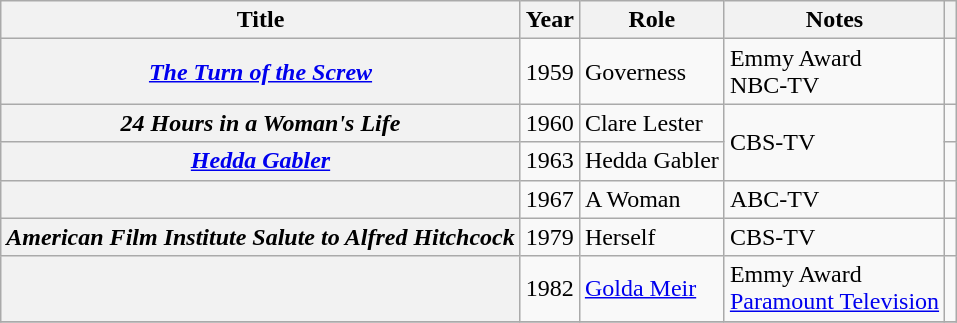<table class="wikitable sortable plainrowheaders">
<tr>
<th scope="col">Title</th>
<th scope="col">Year</th>
<th scope="col" class="unsortable">Role</th>
<th scope="col" class="unsortable">Notes</th>
<th scope="col" class="unsortable"></th>
</tr>
<tr>
<th scope="row"><em><a href='#'>The Turn of the Screw</a></em></th>
<td>1959</td>
<td>Governess</td>
<td>Emmy Award<br>NBC-TV</td>
<td align="center"></td>
</tr>
<tr>
<th scope="row"><em>24 Hours in a Woman's Life</em></th>
<td>1960</td>
<td>Clare Lester</td>
<td rowspan="2">CBS-TV</td>
<td align="center"></td>
</tr>
<tr>
<th scope="row"><em><a href='#'>Hedda Gabler</a></em></th>
<td>1963</td>
<td>Hedda Gabler</td>
<td align="center"></td>
</tr>
<tr>
<th scope="row"><em></em></th>
<td>1967</td>
<td>A Woman</td>
<td>ABC-TV</td>
<td align="center"></td>
</tr>
<tr>
<th scope="row"><em>American Film Institute Salute to Alfred Hitchcock</em></th>
<td>1979</td>
<td>Herself</td>
<td>CBS-TV</td>
<td align="center"></td>
</tr>
<tr>
<th scope="row"><em></em></th>
<td>1982</td>
<td><a href='#'>Golda Meir</a></td>
<td>Emmy Award<br><a href='#'>Paramount Television</a></td>
<td align="center"></td>
</tr>
<tr>
</tr>
</table>
